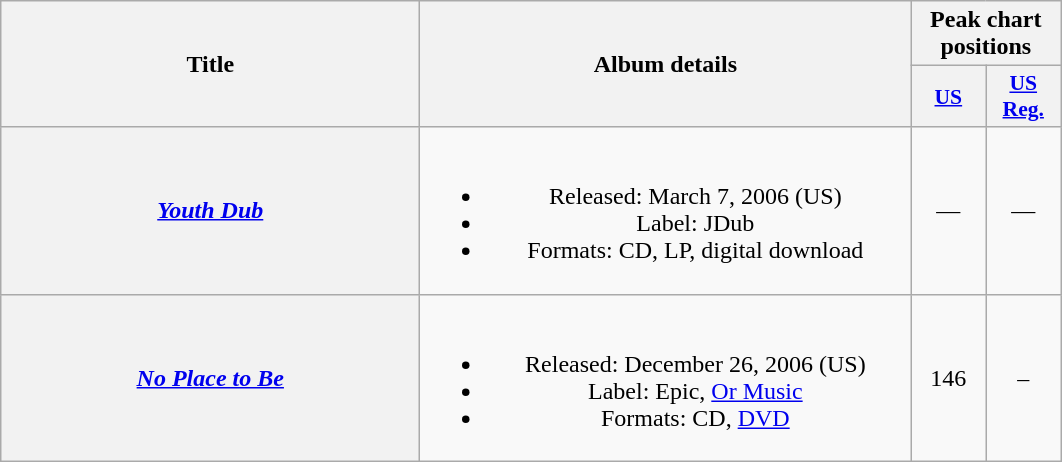<table class="wikitable plainrowheaders" style="text-align:center;">
<tr>
<th scope="col" rowspan="2" style="width:17em;">Title</th>
<th scope="col" rowspan="2" style="width:20em;">Album details</th>
<th scope="col" colspan="2">Peak chart positions</th>
</tr>
<tr>
<th scope="col" style="width:3em;font-size:90%;"><a href='#'>US</a><br></th>
<th scope="col" style="width:3em;font-size:90%;"><a href='#'>US<br>Reg.</a><br></th>
</tr>
<tr>
<th scope="row"><em><a href='#'>Youth Dub</a></em></th>
<td><br><ul><li>Released: March 7, 2006 <span>(US)</span></li><li>Label: JDub</li><li>Formats: CD, LP, digital download</li></ul></td>
<td>—</td>
<td>—</td>
</tr>
<tr>
<th scope="row"><em><a href='#'>No Place to Be</a></em></th>
<td><br><ul><li>Released: December 26, 2006 <span>(US)</span></li><li>Label: Epic, <a href='#'>Or Music</a></li><li>Formats: CD, <a href='#'>DVD</a></li></ul></td>
<td>146</td>
<td>–</td>
</tr>
</table>
